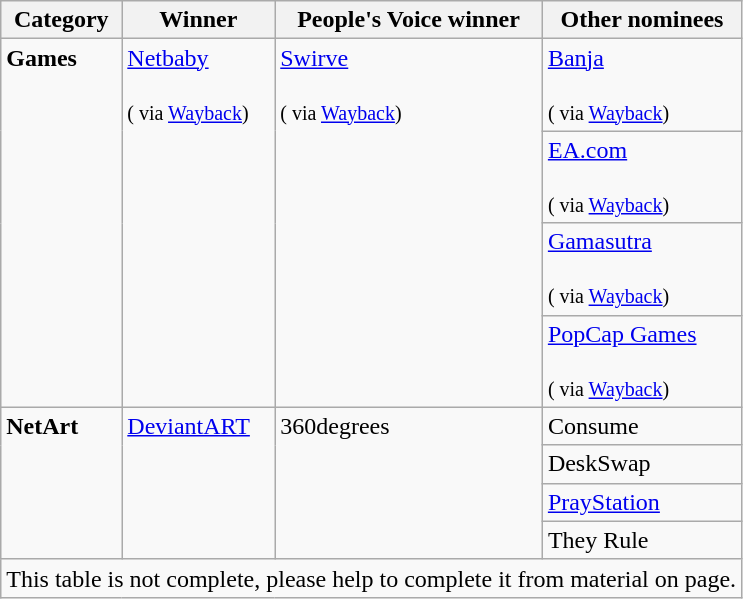<table class="wikitable">
<tr>
<th>Category</th>
<th>Winner</th>
<th>People's Voice winner</th>
<th>Other nominees</th>
</tr>
<tr valign="top">
<td rowspan="4"><strong>Games</strong></td>
<td rowspan="4"><a href='#'>Netbaby</a><br><br><small>( via <a href='#'>Wayback</a>)</small></td>
<td rowspan="4"><a href='#'>Swirve</a><br><br><small>( via <a href='#'>Wayback</a>)</small></td>
<td><a href='#'>Banja</a><br><br><small>( via <a href='#'>Wayback</a>)</small></td>
</tr>
<tr valign="top">
<td><a href='#'>EA.com</a><br><br><small>( via <a href='#'>Wayback</a>)</small></td>
</tr>
<tr valign="top">
<td><a href='#'>Gamasutra</a><br><br><small>( via <a href='#'>Wayback</a>)</small></td>
</tr>
<tr valign="top">
<td><a href='#'>PopCap Games</a><br><br><small>( via <a href='#'>Wayback</a>)</small></td>
</tr>
<tr valign="top">
<td rowspan="4"><strong>NetArt</strong></td>
<td rowspan="4"><a href='#'>DeviantART</a></td>
<td rowspan="4">360degrees</td>
<td>Consume</td>
</tr>
<tr valign="top">
<td>DeskSwap</td>
</tr>
<tr valign="top">
<td><a href='#'>PrayStation</a></td>
</tr>
<tr valign="top">
<td>They Rule</td>
</tr>
<tr>
<td colspan=4>This table is not complete, please help to complete it from material on  page.</td>
</tr>
</table>
